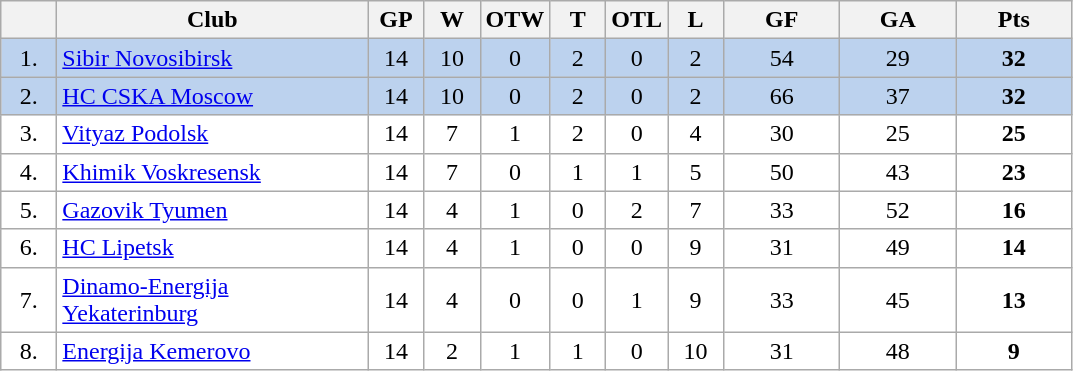<table class="wikitable">
<tr>
<th width="30"></th>
<th width="200">Club</th>
<th width="30">GP</th>
<th width="30">W</th>
<th width="30">OTW</th>
<th width="30">T</th>
<th width="30">OTL</th>
<th width="30">L</th>
<th width="70">GF</th>
<th width="70">GA</th>
<th width="70">Pts</th>
</tr>
<tr bgcolor="#BCD2EE" align="center">
<td>1.</td>
<td align="left"><a href='#'>Sibir Novosibirsk</a></td>
<td>14</td>
<td>10</td>
<td>0</td>
<td>2</td>
<td>0</td>
<td>2</td>
<td>54</td>
<td>29</td>
<td><strong>32</strong></td>
</tr>
<tr bgcolor="#BCD2EE" align="center">
<td>2.</td>
<td align="left"><a href='#'>HC CSKA Moscow</a></td>
<td>14</td>
<td>10</td>
<td>0</td>
<td>2</td>
<td>0</td>
<td>2</td>
<td>66</td>
<td>37</td>
<td><strong>32</strong></td>
</tr>
<tr bgcolor="#FFFFFF" align="center">
<td>3.</td>
<td align="left"><a href='#'>Vityaz Podolsk</a></td>
<td>14</td>
<td>7</td>
<td>1</td>
<td>2</td>
<td>0</td>
<td>4</td>
<td>30</td>
<td>25</td>
<td><strong>25</strong></td>
</tr>
<tr bgcolor="#FFFFFF" align="center">
<td>4.</td>
<td align="left"><a href='#'>Khimik Voskresensk</a></td>
<td>14</td>
<td>7</td>
<td>0</td>
<td>1</td>
<td>1</td>
<td>5</td>
<td>50</td>
<td>43</td>
<td><strong>23</strong></td>
</tr>
<tr bgcolor="#FFFFFF" align="center">
<td>5.</td>
<td align="left"><a href='#'>Gazovik Tyumen</a></td>
<td>14</td>
<td>4</td>
<td>1</td>
<td>0</td>
<td>2</td>
<td>7</td>
<td>33</td>
<td>52</td>
<td><strong>16</strong></td>
</tr>
<tr bgcolor="#FFFFFF" align="center">
<td>6.</td>
<td align="left"><a href='#'>HC Lipetsk</a></td>
<td>14</td>
<td>4</td>
<td>1</td>
<td>0</td>
<td>0</td>
<td>9</td>
<td>31</td>
<td>49</td>
<td><strong>14</strong></td>
</tr>
<tr bgcolor="#FFFFFF" align="center">
<td>7.</td>
<td align="left"><a href='#'>Dinamo-Energija Yekaterinburg</a></td>
<td>14</td>
<td>4</td>
<td>0</td>
<td>0</td>
<td>1</td>
<td>9</td>
<td>33</td>
<td>45</td>
<td><strong>13</strong></td>
</tr>
<tr bgcolor="#FFFFFF" align="center">
<td>8.</td>
<td align="left"><a href='#'>Energija Kemerovo</a></td>
<td>14</td>
<td>2</td>
<td>1</td>
<td>1</td>
<td>0</td>
<td>10</td>
<td>31</td>
<td>48</td>
<td><strong>9</strong></td>
</tr>
</table>
